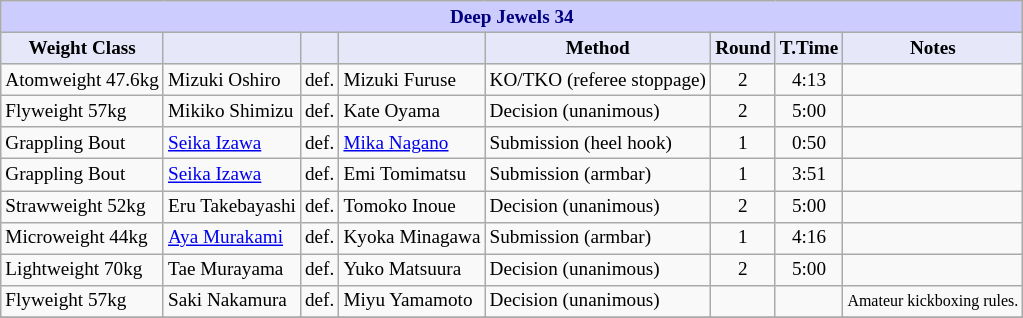<table class="wikitable" style="font-size: 80%;">
<tr>
<th colspan="8" style="background-color: #ccf; color: #000080; text-align: center;"><strong>Deep Jewels 34</strong></th>
</tr>
<tr>
<th colspan="1" style="background-color: #E6E8FA; color: #000000; text-align: center;">Weight Class</th>
<th colspan="1" style="background-color: #E6E8FA; color: #000000; text-align: center;"></th>
<th colspan="1" style="background-color: #E6E8FA; color: #000000; text-align: center;"></th>
<th colspan="1" style="background-color: #E6E8FA; color: #000000; text-align: center;"></th>
<th colspan="1" style="background-color: #E6E8FA; color: #000000; text-align: center;">Method</th>
<th colspan="1" style="background-color: #E6E8FA; color: #000000; text-align: center;">Round</th>
<th colspan="1" style="background-color: #E6E8FA; color: #000000; text-align: center;">T.Time</th>
<th colspan="1" style="background-color: #E6E8FA; color: #000000; text-align: center;">Notes</th>
</tr>
<tr>
<td>Atomweight 47.6kg</td>
<td> Mizuki Oshiro</td>
<td align=center>def.</td>
<td> Mizuki Furuse</td>
<td>KO/TKO (referee stoppage)</td>
<td align=center>2</td>
<td align=center>4:13</td>
<td></td>
</tr>
<tr>
<td>Flyweight 57kg</td>
<td> Mikiko Shimizu</td>
<td align=center>def.</td>
<td> Kate Oyama</td>
<td>Decision (unanimous)</td>
<td align=center>2</td>
<td align=center>5:00</td>
<td></td>
</tr>
<tr>
<td>Grappling Bout</td>
<td> <a href='#'>Seika Izawa</a></td>
<td align=center>def.</td>
<td> <a href='#'>Mika Nagano</a></td>
<td>Submission (heel hook)</td>
<td align=center>1</td>
<td align=center>0:50</td>
<td></td>
</tr>
<tr>
<td>Grappling Bout</td>
<td> <a href='#'>Seika Izawa</a></td>
<td align=center>def.</td>
<td> Emi Tomimatsu</td>
<td>Submission (armbar)</td>
<td align=center>1</td>
<td align=center>3:51</td>
<td></td>
</tr>
<tr>
<td>Strawweight 52kg</td>
<td> Eru Takebayashi</td>
<td align=center>def.</td>
<td> Tomoko Inoue</td>
<td>Decision (unanimous)</td>
<td align=center>2</td>
<td align=center>5:00</td>
<td></td>
</tr>
<tr>
<td>Microweight 44kg</td>
<td> <a href='#'>Aya Murakami</a></td>
<td align=center>def.</td>
<td> Kyoka Minagawa</td>
<td>Submission (armbar)</td>
<td align=center>1</td>
<td align=center>4:16</td>
<td></td>
</tr>
<tr>
<td>Lightweight 70kg</td>
<td> Tae Murayama</td>
<td align=center>def.</td>
<td> Yuko Matsuura</td>
<td>Decision (unanimous)</td>
<td align=center>2</td>
<td align=center>5:00</td>
<td></td>
</tr>
<tr>
<td>Flyweight 57kg</td>
<td> Saki Nakamura</td>
<td align=center>def.</td>
<td> Miyu Yamamoto</td>
<td>Decision (unanimous)</td>
<td align=center></td>
<td align=center></td>
<td><small>Amateur kickboxing rules.</small></td>
</tr>
<tr>
</tr>
</table>
